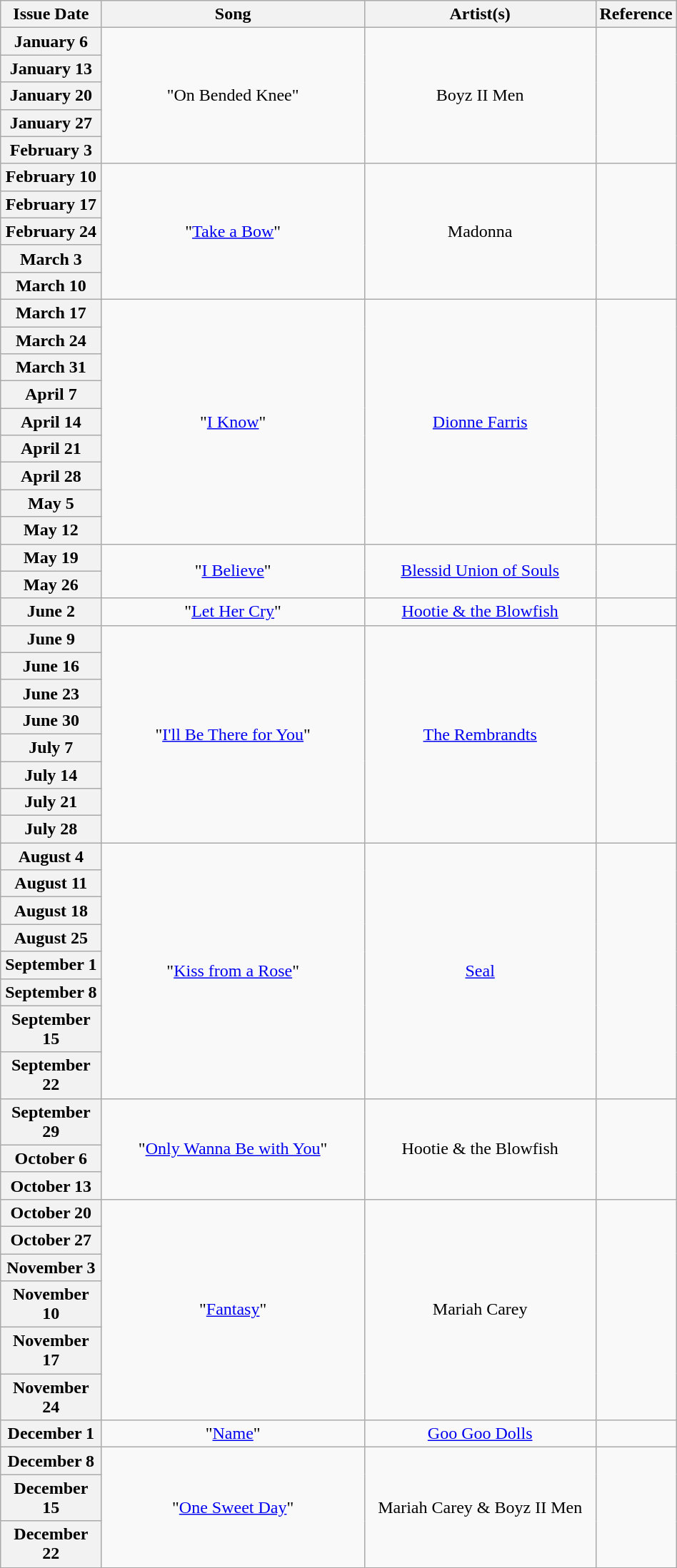<table class="wikitable plainrowheaders" style="text-align: center" width="50%">
<tr>
<th width=15%>Issue Date</th>
<th width=40%>Song</th>
<th width=35%>Artist(s)</th>
<th width=10%>Reference</th>
</tr>
<tr>
<th scope="row">January 6</th>
<td rowspan="5">"On Bended Knee"</td>
<td rowspan="5">Boyz II Men</td>
<td rowspan="5"></td>
</tr>
<tr>
<th scope="row">January 13</th>
</tr>
<tr>
<th scope="row">January 20</th>
</tr>
<tr>
<th scope="row">January 27</th>
</tr>
<tr>
<th scope="row">February 3</th>
</tr>
<tr>
<th scope="row">February 10</th>
<td rowspan="5">"<a href='#'>Take a Bow</a>"</td>
<td rowspan="5">Madonna</td>
<td rowspan="5"></td>
</tr>
<tr>
<th scope="row">February 17</th>
</tr>
<tr>
<th scope="row">February 24</th>
</tr>
<tr>
<th scope="row">March 3</th>
</tr>
<tr>
<th scope="row">March 10</th>
</tr>
<tr>
<th scope="row">March 17</th>
<td rowspan="9">"<a href='#'>I Know</a>"</td>
<td rowspan="9"><a href='#'>Dionne Farris</a></td>
<td rowspan="9"></td>
</tr>
<tr>
<th scope="row">March 24</th>
</tr>
<tr>
<th scope="row">March 31</th>
</tr>
<tr>
<th scope="row">April 7</th>
</tr>
<tr>
<th scope="row">April 14</th>
</tr>
<tr>
<th scope="row">April 21</th>
</tr>
<tr>
<th scope="row">April 28</th>
</tr>
<tr>
<th scope="row">May 5</th>
</tr>
<tr>
<th scope="row">May 12</th>
</tr>
<tr>
<th scope="row">May 19</th>
<td rowspan="2">"<a href='#'>I Believe</a>"</td>
<td rowspan="2"><a href='#'>Blessid Union of Souls</a></td>
<td rowspan="2"></td>
</tr>
<tr>
<th scope="row">May 26</th>
</tr>
<tr>
<th scope="row">June 2</th>
<td>"<a href='#'>Let Her Cry</a>"</td>
<td><a href='#'>Hootie & the Blowfish</a></td>
<td></td>
</tr>
<tr>
<th scope="row">June 9</th>
<td rowspan="8">"<a href='#'>I'll Be There for You</a>"</td>
<td rowspan="8"><a href='#'>The Rembrandts</a></td>
<td rowspan="8"></td>
</tr>
<tr>
<th scope="row">June 16</th>
</tr>
<tr>
<th scope="row">June 23</th>
</tr>
<tr>
<th scope="row">June 30</th>
</tr>
<tr>
<th scope="row">July 7</th>
</tr>
<tr>
<th scope="row">July 14</th>
</tr>
<tr>
<th scope="row">July 21</th>
</tr>
<tr>
<th scope="row">July 28</th>
</tr>
<tr>
<th scope="row">August 4</th>
<td rowspan="8">"<a href='#'>Kiss from a Rose</a>"</td>
<td rowspan="8"><a href='#'>Seal</a></td>
<td rowspan="8"></td>
</tr>
<tr>
<th scope="row">August 11</th>
</tr>
<tr>
<th scope="row">August 18</th>
</tr>
<tr>
<th scope="row">August 25</th>
</tr>
<tr>
<th scope="row">September 1</th>
</tr>
<tr>
<th scope="row">September 8</th>
</tr>
<tr>
<th scope="row">September 15</th>
</tr>
<tr>
<th scope="row">September 22</th>
</tr>
<tr>
<th scope="row">September 29</th>
<td rowspan="3">"<a href='#'>Only Wanna Be with You</a>"</td>
<td rowspan="3">Hootie & the Blowfish</td>
<td rowspan="3"></td>
</tr>
<tr>
<th scope="row">October 6</th>
</tr>
<tr>
<th scope="row">October 13</th>
</tr>
<tr>
<th scope="row">October 20</th>
<td rowspan="6">"<a href='#'>Fantasy</a>"</td>
<td rowspan="6">Mariah Carey</td>
<td rowspan="6"></td>
</tr>
<tr>
<th scope="row">October 27</th>
</tr>
<tr>
<th scope="row">November 3</th>
</tr>
<tr>
<th scope="row">November 10</th>
</tr>
<tr>
<th scope="row">November 17</th>
</tr>
<tr>
<th scope="row">November 24</th>
</tr>
<tr>
<th scope="row">December 1</th>
<td>"<a href='#'>Name</a>"</td>
<td><a href='#'>Goo Goo Dolls</a></td>
<td></td>
</tr>
<tr>
<th scope="row">December 8</th>
<td rowspan="3">"<a href='#'>One Sweet Day</a>"</td>
<td rowspan="3">Mariah Carey & Boyz II Men</td>
<td rowspan="3"></td>
</tr>
<tr>
<th scope="row">December 15</th>
</tr>
<tr>
<th scope="row">December 22</th>
</tr>
</table>
